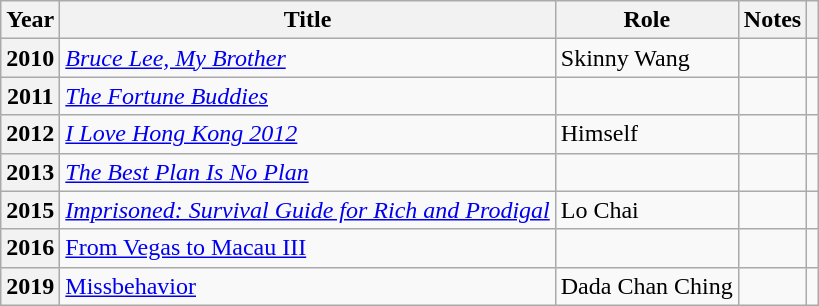<table class="wikitable sortable plainrowheaders">
<tr>
<th scope="col">Year</th>
<th scope="col">Title</th>
<th scope="col">Role</th>
<th scope="col" class="unsortable">Notes</th>
<th scope="col" class="unsortable"></th>
</tr>
<tr>
<th scope="row">2010</th>
<td><em><a href='#'>Bruce Lee, My Brother</a></em></td>
<td>Skinny Wang</td>
<td></td>
<td></td>
</tr>
<tr>
<th scope="row">2011</th>
<td><em><a href='#'>The Fortune Buddies</a></em></td>
<td></td>
<td></td>
<td></td>
</tr>
<tr>
<th scope="row">2012</th>
<td><em><a href='#'>I Love Hong Kong 2012</a></em></td>
<td>Himself</td>
<td></td>
<td></td>
</tr>
<tr>
<th scope="row">2013</th>
<td><em><a href='#'>The Best Plan Is No Plan</a></em></td>
<td></td>
<td></td>
<td></td>
</tr>
<tr>
<th scope="row">2015</th>
<td><em><a href='#'>Imprisoned: Survival Guide for Rich and Prodigal</a></td>
<td>Lo Chai</td>
<td></td>
<td></td>
</tr>
<tr>
<th scope="row">2016</th>
<td></em><a href='#'>From Vegas to Macau III</a><em></td>
<td></td>
<td></td>
<td></td>
</tr>
<tr>
<th scope="row">2019</th>
<td></em><a href='#'>Missbehavior</a><em></td>
<td>Dada Chan Ching</td>
<td></td>
<td></td>
</tr>
</table>
